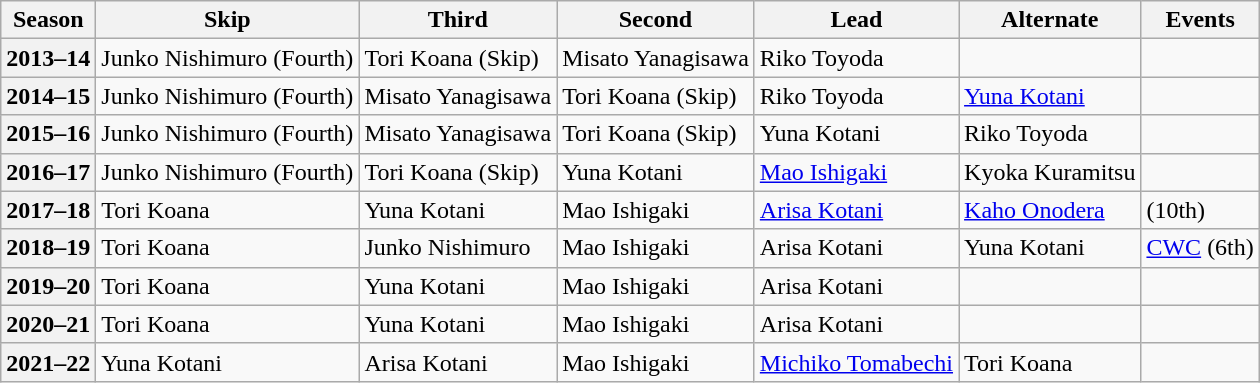<table class="wikitable">
<tr>
<th scope="col">Season</th>
<th scope="col">Skip</th>
<th scope="col">Third</th>
<th scope="col">Second</th>
<th scope="col">Lead</th>
<th scope="col">Alternate</th>
<th scope="col">Events</th>
</tr>
<tr>
<th scope="row">2013–14</th>
<td>Junko Nishimuro (Fourth)</td>
<td>Tori Koana (Skip)</td>
<td>Misato Yanagisawa</td>
<td>Riko Toyoda</td>
<td></td>
<td></td>
</tr>
<tr>
<th scope="row">2014–15</th>
<td>Junko Nishimuro (Fourth)</td>
<td>Misato Yanagisawa</td>
<td>Tori Koana (Skip)</td>
<td>Riko Toyoda</td>
<td><a href='#'>Yuna Kotani</a></td>
<td></td>
</tr>
<tr>
<th scope="row">2015–16</th>
<td>Junko Nishimuro (Fourth)</td>
<td>Misato Yanagisawa</td>
<td>Tori Koana (Skip)</td>
<td>Yuna Kotani</td>
<td>Riko Toyoda</td>
<td></td>
</tr>
<tr>
<th scope="row">2016–17</th>
<td>Junko Nishimuro (Fourth)</td>
<td>Tori Koana (Skip)</td>
<td>Yuna Kotani</td>
<td><a href='#'>Mao Ishigaki</a></td>
<td>Kyoka Kuramitsu</td>
<td></td>
</tr>
<tr>
<th scope="row">2017–18</th>
<td>Tori Koana</td>
<td>Yuna Kotani</td>
<td>Mao Ishigaki</td>
<td><a href='#'>Arisa Kotani</a></td>
<td><a href='#'>Kaho Onodera</a></td>
<td> (10th)</td>
</tr>
<tr>
<th scope="row">2018–19</th>
<td>Tori Koana</td>
<td>Junko Nishimuro</td>
<td>Mao Ishigaki</td>
<td>Arisa Kotani</td>
<td>Yuna Kotani</td>
<td><a href='#'>CWC</a> (6th)</td>
</tr>
<tr>
<th scope="row">2019–20</th>
<td>Tori Koana</td>
<td>Yuna Kotani</td>
<td>Mao Ishigaki</td>
<td>Arisa Kotani</td>
<td></td>
<td></td>
</tr>
<tr>
<th scope="row">2020–21</th>
<td>Tori Koana</td>
<td>Yuna Kotani</td>
<td>Mao Ishigaki</td>
<td>Arisa Kotani</td>
<td></td>
<td></td>
</tr>
<tr>
<th scope="row">2021–22</th>
<td>Yuna Kotani</td>
<td>Arisa Kotani</td>
<td>Mao Ishigaki</td>
<td><a href='#'>Michiko Tomabechi</a></td>
<td>Tori Koana</td>
<td></td>
</tr>
</table>
